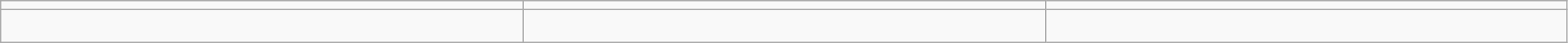<table class=wikitable width=99% align=center>
<tr>
<td valign=top align=center width=33%></td>
<td valign=top align=center width=33%></td>
<td valign=top align=center width=33%></td>
</tr>
<tr>
<td valign=top align=center> </td>
<td valign=top align=center></td>
<td valign=top align=center> </td>
</tr>
</table>
